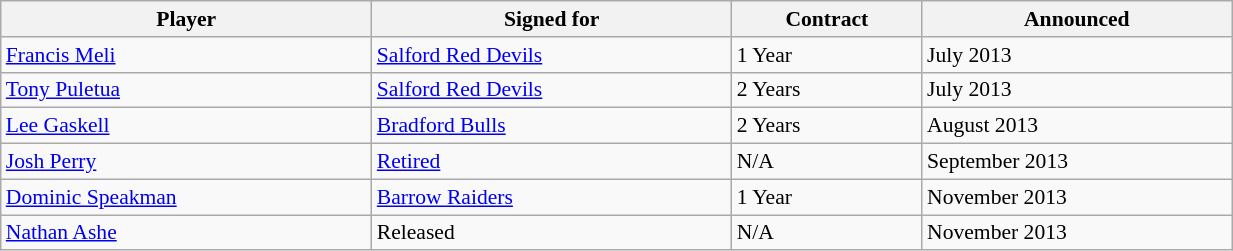<table class="wikitable"  style="width:65%; font-size:90%;">
<tr>
<th>Player</th>
<th>Signed for</th>
<th>Contract</th>
<th>Announced</th>
</tr>
<tr>
<td> <a href='#'>Francis Meli</a></td>
<td><a href='#'>Salford Red Devils</a></td>
<td>1 Year</td>
<td>July 2013</td>
</tr>
<tr>
<td> <a href='#'>Tony Puletua</a></td>
<td><a href='#'>Salford Red Devils</a></td>
<td>2 Years</td>
<td>July 2013</td>
</tr>
<tr>
<td> <a href='#'>Lee Gaskell</a></td>
<td><a href='#'>Bradford Bulls</a></td>
<td>2 Years</td>
<td>August 2013</td>
</tr>
<tr>
<td> <a href='#'>Josh Perry</a></td>
<td><a href='#'>Retired</a></td>
<td>N/A</td>
<td>September 2013</td>
</tr>
<tr>
<td> <a href='#'>Dominic Speakman</a></td>
<td><a href='#'>Barrow Raiders</a></td>
<td>1 Year</td>
<td>November 2013</td>
</tr>
<tr>
<td> <a href='#'>Nathan Ashe</a></td>
<td>Released</td>
<td>N/A</td>
<td>November 2013</td>
</tr>
</table>
